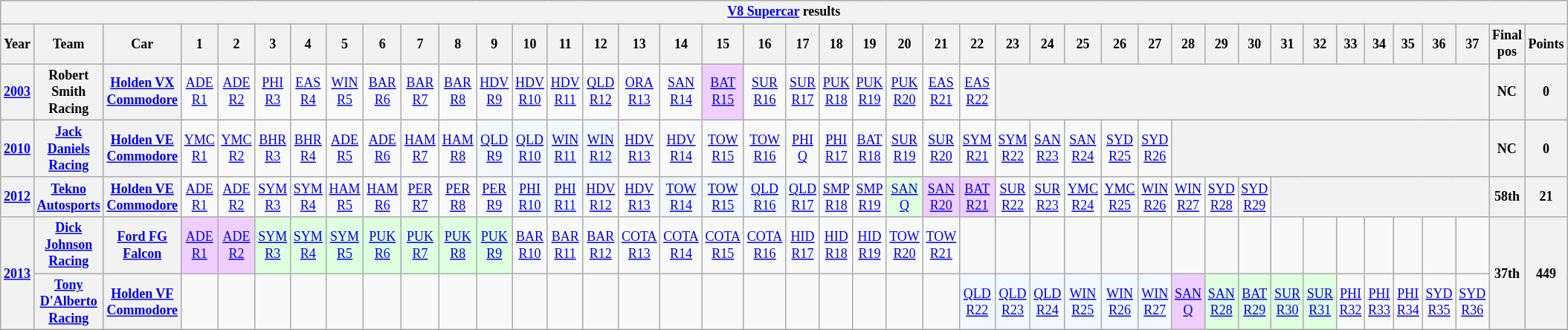<table class="wikitable" style="text-align:center; font-size:75%">
<tr>
<th colspan=45><a href='#'>V8 Supercar</a> results</th>
</tr>
<tr>
<th>Year</th>
<th>Team</th>
<th>Car</th>
<th>1</th>
<th>2</th>
<th>3</th>
<th>4</th>
<th>5</th>
<th>6</th>
<th>7</th>
<th>8</th>
<th>9</th>
<th>10</th>
<th>11</th>
<th>12</th>
<th>13</th>
<th>14</th>
<th>15</th>
<th>16</th>
<th>17</th>
<th>18</th>
<th>19</th>
<th>20</th>
<th>21</th>
<th>22</th>
<th>23</th>
<th>24</th>
<th>25</th>
<th>26</th>
<th>27</th>
<th>28</th>
<th>29</th>
<th>30</th>
<th>31</th>
<th>32</th>
<th>33</th>
<th>34</th>
<th>35</th>
<th>36</th>
<th>37</th>
<th>Final pos</th>
<th>Points</th>
</tr>
<tr>
<th><a href='#'>2003</a></th>
<th>Robert Smith Racing</th>
<th><a href='#'>Holden VX Commodore</a></th>
<td><a href='#'>ADE<br>R1</a></td>
<td><a href='#'>ADE<br>R2</a></td>
<td><a href='#'>PHI<br>R3</a></td>
<td><a href='#'>EAS<br>R4</a></td>
<td><a href='#'>WIN<br>R5</a></td>
<td><a href='#'>BAR<br>R6</a></td>
<td><a href='#'>BAR<br>R7</a></td>
<td><a href='#'>BAR<br>R8</a></td>
<td><a href='#'>HDV<br>R9</a></td>
<td><a href='#'>HDV<br>R10</a></td>
<td><a href='#'>HDV<br>R11</a></td>
<td><a href='#'>QLD<br>R12</a></td>
<td><a href='#'>ORA<br>R13</a></td>
<td><a href='#'>SAN<br>R14</a></td>
<td style="background: #efcfff"><a href='#'>BAT<br>R15</a><br></td>
<td><a href='#'>SUR<br>R16</a></td>
<td><a href='#'>SUR<br>R17</a></td>
<td><a href='#'>PUK<br>R18</a></td>
<td><a href='#'>PUK<br>R19</a></td>
<td><a href='#'>PUK<br>R20</a></td>
<td><a href='#'>EAS<br>R21</a></td>
<td><a href='#'>EAS<br>R22</a></td>
<th colspan=15></th>
<th>NC</th>
<th>0</th>
</tr>
<tr>
<th><a href='#'>2010</a></th>
<th><a href='#'>Jack Daniels Racing</a></th>
<th><a href='#'>Holden VE Commodore</a></th>
<td><a href='#'>YMC <br> R1</a></td>
<td><a href='#'>YMC <br> R2</a></td>
<td><a href='#'>BHR <br> R3</a></td>
<td><a href='#'>BHR <br> R4</a></td>
<td><a href='#'>ADE <br> R5</a></td>
<td><a href='#'>ADE <br> R6</a></td>
<td><a href='#'>HAM <br> R7</a></td>
<td><a href='#'>HAM <br> R8</a></td>
<td style="background:#F1F8FF;"><a href='#'>QLD <br> R9</a><br></td>
<td style="background:#F1F8FF;"><a href='#'>QLD <br> R10</a><br></td>
<td style="background:#F1F8FF;"><a href='#'>WIN <br> R11</a><br></td>
<td style="background:#F1F8FF;"><a href='#'>WIN <br> R12</a><br></td>
<td><a href='#'>HDV <br> R13</a></td>
<td><a href='#'>HDV <br> R14</a></td>
<td><a href='#'>TOW <br> R15</a></td>
<td><a href='#'>TOW <br> R16</a></td>
<td><a href='#'>PHI <br> Q</a></td>
<td><a href='#'>PHI <br> R17</a></td>
<td><a href='#'>BAT <br> R18</a></td>
<td><a href='#'>SUR <br> R19</a></td>
<td><a href='#'>SUR <br> R20</a></td>
<td><a href='#'>SYM <br> R21</a></td>
<td><a href='#'>SYM <br> R22</a></td>
<td><a href='#'>SAN <br> R23</a></td>
<td><a href='#'>SAN <br> R24</a></td>
<td><a href='#'>SYD <br> R25</a></td>
<td><a href='#'>SYD <br> R26</a></td>
<th colspan=10></th>
<th>NC</th>
<th>0</th>
</tr>
<tr>
<th><a href='#'>2012</a></th>
<th><a href='#'>Tekno Autosports</a></th>
<th><a href='#'>Holden VE Commodore</a></th>
<td><a href='#'>ADE <br> R1</a></td>
<td><a href='#'>ADE <br> R2</a></td>
<td><a href='#'>SYM <br> R3</a></td>
<td><a href='#'>SYM <br> R4</a></td>
<td><a href='#'>HAM <br> R5</a></td>
<td><a href='#'>HAM <br> R6</a></td>
<td><a href='#'>PER <br> R7</a></td>
<td><a href='#'>PER <br> R8</a></td>
<td><a href='#'>PER <br> R9</a></td>
<td style="background:#F1F8FF;"><a href='#'>PHI <br> R10</a><br></td>
<td style="background:#F1F8FF;"><a href='#'>PHI <br> R11</a><br></td>
<td><a href='#'>HDV <br> R12</a></td>
<td><a href='#'>HDV <br> R13</a></td>
<td style="background:#F1F8FF;"><a href='#'>TOW <br> R14</a><br></td>
<td style="background:#F1F8FF;"><a href='#'>TOW <br> R15</a><br></td>
<td style="background:#F1F8FF;"><a href='#'>QLD <br> R16</a><br></td>
<td style="background:#F1F8FF;"><a href='#'>QLD <br> R17</a><br></td>
<td><a href='#'>SMP <br> R18</a></td>
<td><a href='#'>SMP <br> R19</a></td>
<td style="background:#DFFFDF;"><a href='#'>SAN <br> Q</a><br></td>
<td style="background:#EFCFFF;"><a href='#'>SAN <br> R20</a><br></td>
<td style="background:#EFCFFF;"><a href='#'>BAT <br> R21</a><br></td>
<td><a href='#'>SUR <br> R22</a></td>
<td><a href='#'>SUR <br> R23</a></td>
<td><a href='#'>YMC <br> R24</a></td>
<td><a href='#'>YMC <br> R25</a></td>
<td><a href='#'>WIN <br> R26</a></td>
<td><a href='#'>WIN <br> R27</a></td>
<td><a href='#'>SYD <br> R28</a></td>
<td><a href='#'>SYD <br> R29</a></td>
<th colspan=7></th>
<th>58th</th>
<th>21</th>
</tr>
<tr>
<th rowspan=2><a href='#'>2013</a></th>
<th><a href='#'>Dick Johnson Racing</a></th>
<th><a href='#'>Ford FG Falcon</a></th>
<td style="background:#EFCFFF;"><a href='#'>ADE <br> R1</a><br></td>
<td style="background:#EFCFFF;"><a href='#'>ADE <br> R2</a><br></td>
<td style="background:#DFFFDF;"><a href='#'>SYM <br> R3</a><br></td>
<td style="background:#DFFFDF;"><a href='#'>SYM <br> R4</a><br></td>
<td style="background:#DFFFDF;"><a href='#'>SYM <br> R5</a><br></td>
<td style="background:#DFFFDF;"><a href='#'>PUK <br> R6</a><br></td>
<td style="background:#DFFFDF;"><a href='#'>PUK <br> R7</a><br></td>
<td style="background:#DFFFDF;"><a href='#'>PUK <br> R8</a><br></td>
<td style="background:#DFFFDF;"><a href='#'>PUK <br> R9</a><br></td>
<td><a href='#'>BAR <br> R10</a></td>
<td><a href='#'>BAR <br> R11</a></td>
<td><a href='#'>BAR <br> R12</a></td>
<td><a href='#'>COTA <br> R13</a></td>
<td><a href='#'>COTA <br> R14</a></td>
<td><a href='#'>COTA <br> R15</a></td>
<td><a href='#'>COTA <br> R16</a></td>
<td><a href='#'>HID <br> R17</a></td>
<td><a href='#'>HID <br> R18</a></td>
<td><a href='#'>HID <br> R19</a></td>
<td><a href='#'>TOW <br> R20</a></td>
<td><a href='#'>TOW <br> R21</a></td>
<td></td>
<td></td>
<td></td>
<td></td>
<td></td>
<td></td>
<td></td>
<td></td>
<td></td>
<td></td>
<td></td>
<td></td>
<td></td>
<td></td>
<td></td>
<td></td>
<th rowspan=2>37th</th>
<th rowspan=2>449</th>
</tr>
<tr>
<th><a href='#'>Tony D'Alberto Racing</a></th>
<th><a href='#'>Holden VF Commodore</a></th>
<td></td>
<td></td>
<td></td>
<td></td>
<td></td>
<td></td>
<td></td>
<td></td>
<td></td>
<td></td>
<td></td>
<td></td>
<td></td>
<td></td>
<td></td>
<td></td>
<td></td>
<td></td>
<td></td>
<td></td>
<td></td>
<td style="background:#F1F8FF;"><a href='#'>QLD <br> R22</a><br></td>
<td style="background:#F1F8FF;"><a href='#'>QLD <br> R23</a><br></td>
<td style="background:#F1F8FF;"><a href='#'>QLD <br> R24</a><br></td>
<td style="background:#F1F8FF;"><a href='#'>WIN <br> R25</a><br></td>
<td style="background:#F1F8FF;"><a href='#'>WIN <br> R26</a><br></td>
<td style="background:#F1F8FF;"><a href='#'>WIN <br> R27</a><br></td>
<td style="background:#EFCFFF;"><a href='#'>SAN <br> Q</a><br></td>
<td style="background:#DFFFDF;"><a href='#'>SAN <br> R28</a><br></td>
<td style="background:#DFFFDF;"><a href='#'>BAT <br> R29</a><br></td>
<td style="background:#DFFFDF;"><a href='#'>SUR <br> R30</a><br></td>
<td style="background:#DFFFDF;"><a href='#'>SUR <br> R31</a><br></td>
<td><a href='#'>PHI <br> R32</a></td>
<td><a href='#'>PHI <br> R33</a></td>
<td><a href='#'>PHI <br> R34</a></td>
<td><a href='#'>SYD <br> R35</a></td>
<td><a href='#'>SYD <br> R36</a></td>
</tr>
</table>
